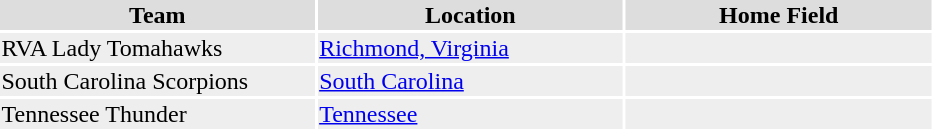<table width=625>
<tr bgcolor="#dddddd">
<th width=34%><strong>Team</strong></th>
<th width=33%><strong>Location</strong></th>
<th width=33%><strong>Home Field</strong></th>
</tr>
<tr bgcolor="#eeeeee">
<td>RVA Lady Tomahawks</td>
<td><a href='#'>Richmond, Virginia</a></td>
<td></td>
</tr>
<tr bgcolor="#eeeeee">
<td>South Carolina Scorpions</td>
<td><a href='#'>South Carolina</a></td>
<td></td>
</tr>
<tr bgcolor="#eeeeee">
<td>Tennessee Thunder</td>
<td><a href='#'>Tennessee</a></td>
<td></td>
</tr>
</table>
